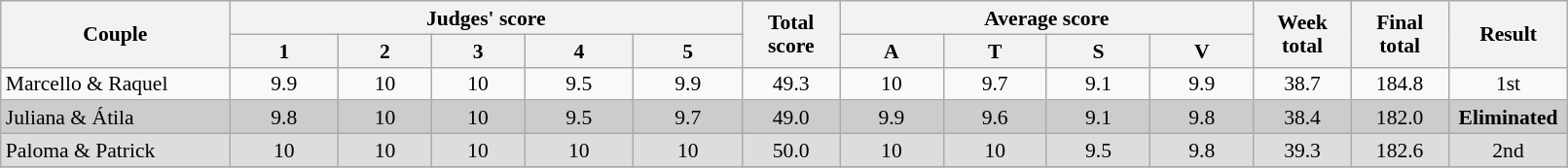<table class="wikitable" style="font-size:90%; line-height:16px; text-align:center" width="85%">
<tr>
<th rowspan=2 width=150>Couple</th>
<th colspan=5 width=185>Judges' score</th>
<th rowspan=2 width=060>Total score</th>
<th colspan=4 width=148>Average score</th>
<th rowspan=2 width=060>Week total</th>
<th rowspan=2 width=060>Final total</th>
<th rowspan=2 width=075>Result</th>
</tr>
<tr>
<th>1</th>
<th>2</th>
<th>3</th>
<th>4</th>
<th>5</th>
<th>A</th>
<th>T</th>
<th>S</th>
<th>V</th>
</tr>
<tr>
<td align="left">Marcello & Raquel</td>
<td>9.9</td>
<td>10</td>
<td>10</td>
<td>9.5</td>
<td>9.9</td>
<td>49.3</td>
<td>10</td>
<td>9.7</td>
<td>9.1</td>
<td>9.9</td>
<td>38.7</td>
<td>184.8</td>
<td>1st</td>
</tr>
<tr bgcolor="CCCCCC">
<td align="left">Juliana & Átila</td>
<td>9.8</td>
<td>10</td>
<td>10</td>
<td>9.5</td>
<td>9.7</td>
<td>49.0</td>
<td>9.9</td>
<td>9.6</td>
<td>9.1</td>
<td>9.8</td>
<td>38.4</td>
<td>182.0</td>
<td><strong>Eliminated</strong></td>
</tr>
<tr bgcolor="DDDDDD">
<td align="left">Paloma & Patrick</td>
<td>10</td>
<td>10</td>
<td>10</td>
<td>10</td>
<td>10</td>
<td>50.0</td>
<td>10</td>
<td>10</td>
<td>9.5</td>
<td>9.8</td>
<td>39.3</td>
<td>182.6</td>
<td>2nd</td>
</tr>
<tr>
</tr>
</table>
